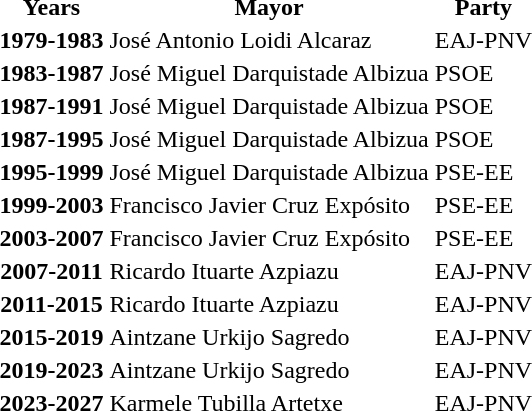<table>
<tr>
<th>Years</th>
<th>Mayor</th>
<th>Party</th>
</tr>
<tr>
<th>1979-1983</th>
<td>José Antonio Loidi Alcaraz</td>
<td>EAJ-PNV</td>
</tr>
<tr>
<th>1983-1987</th>
<td>José Miguel Darquistade Albizua</td>
<td>PSOE</td>
</tr>
<tr>
<th>1987-1991</th>
<td>José Miguel Darquistade Albizua</td>
<td>PSOE</td>
</tr>
<tr>
<th>1987-1995</th>
<td>José Miguel Darquistade Albizua</td>
<td>PSOE</td>
</tr>
<tr>
<th>1995-1999</th>
<td>José Miguel Darquistade Albizua</td>
<td>PSE-EE</td>
</tr>
<tr>
<th>1999-2003</th>
<td>Francisco Javier Cruz Expósito</td>
<td>PSE-EE</td>
</tr>
<tr>
<th>2003-2007</th>
<td>Francisco Javier Cruz Expósito</td>
<td>PSE-EE</td>
</tr>
<tr>
<th>2007-2011</th>
<td>Ricardo Ituarte Azpiazu</td>
<td>EAJ-PNV</td>
</tr>
<tr>
<th>2011-2015</th>
<td>Ricardo Ituarte Azpiazu</td>
<td>EAJ-PNV</td>
</tr>
<tr>
<th>2015-2019</th>
<td>Aintzane Urkijo Sagredo</td>
<td>EAJ-PNV</td>
</tr>
<tr>
<th>2019-2023</th>
<td>Aintzane Urkijo Sagredo</td>
<td>EAJ-PNV</td>
</tr>
<tr>
<th>2023-2027</th>
<td>Karmele Tubilla Artetxe</td>
<td>EAJ-PNV</td>
</tr>
<tr>
</tr>
</table>
